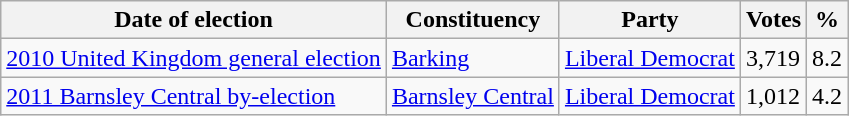<table class="wikitable">
<tr>
<th>Date of election</th>
<th>Constituency</th>
<th>Party</th>
<th>Votes</th>
<th>%</th>
</tr>
<tr>
<td><a href='#'>2010 United Kingdom general election</a></td>
<td><a href='#'>Barking</a></td>
<td><a href='#'>Liberal Democrat</a></td>
<td>3,719</td>
<td>8.2</td>
</tr>
<tr>
<td><a href='#'>2011 Barnsley Central by-election</a></td>
<td><a href='#'>Barnsley Central</a></td>
<td><a href='#'>Liberal Democrat</a></td>
<td>1,012</td>
<td>4.2</td>
</tr>
</table>
